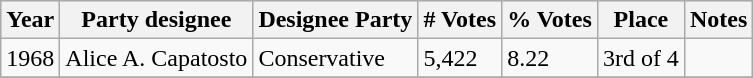<table class=wikitable>
<tr bgcolor=lightgrey>
<th>Year</th>
<th>Party designee</th>
<th>Designee Party</th>
<th># Votes</th>
<th>% Votes</th>
<th>Place</th>
<th>Notes</th>
</tr>
<tr>
<td>1968</td>
<td>Alice A. Capatosto</td>
<td>Conservative</td>
<td>5,422</td>
<td>8.22</td>
<td>3rd of 4</td>
<td></td>
</tr>
<tr>
</tr>
</table>
